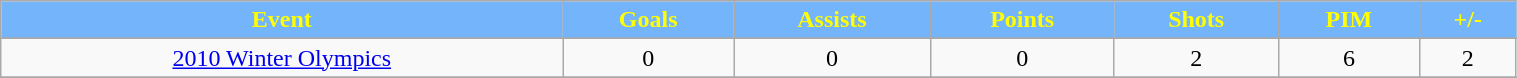<table class="wikitable" width="80%">
<tr align="center"  style="background:#74B4FA;color:yellow;">
<td><strong>Event</strong></td>
<td><strong>Goals</strong></td>
<td><strong>Assists</strong></td>
<td><strong>Points</strong></td>
<td><strong>Shots</strong></td>
<td><strong>PIM</strong></td>
<td><strong>+/-</strong></td>
</tr>
<tr align="center" bgcolor="">
</tr>
<tr align="center">
<td><a href='#'>2010 Winter Olympics</a></td>
<td>0</td>
<td>0</td>
<td>0</td>
<td>2</td>
<td>6</td>
<td>2</td>
</tr>
<tr align="center">
</tr>
</table>
